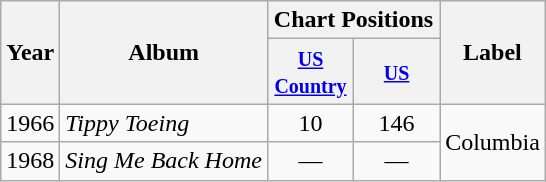<table class="wikitable">
<tr>
<th rowspan="2">Year</th>
<th rowspan="2">Album</th>
<th colspan="2">Chart Positions</th>
<th rowspan="2">Label</th>
</tr>
<tr>
<th width="50"><small><a href='#'>US Country</a></small></th>
<th width="50"><small><a href='#'>US</a></small></th>
</tr>
<tr>
<td>1966</td>
<td><em>Tippy Toeing</em></td>
<td align="center">10</td>
<td align="center">146</td>
<td rowspan="2">Columbia</td>
</tr>
<tr>
<td>1968</td>
<td><em>Sing Me Back Home</em></td>
<td align="center">—</td>
<td align="center">—</td>
</tr>
</table>
